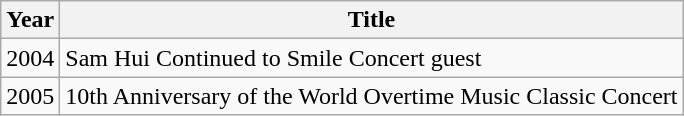<table class="wikitable">
<tr>
<th>Year</th>
<th>Title</th>
</tr>
<tr>
<td>2004</td>
<td>Sam Hui Continued to Smile Concert guest</td>
</tr>
<tr>
<td>2005</td>
<td>10th Anniversary of the World Overtime Music Classic Concert</td>
</tr>
</table>
